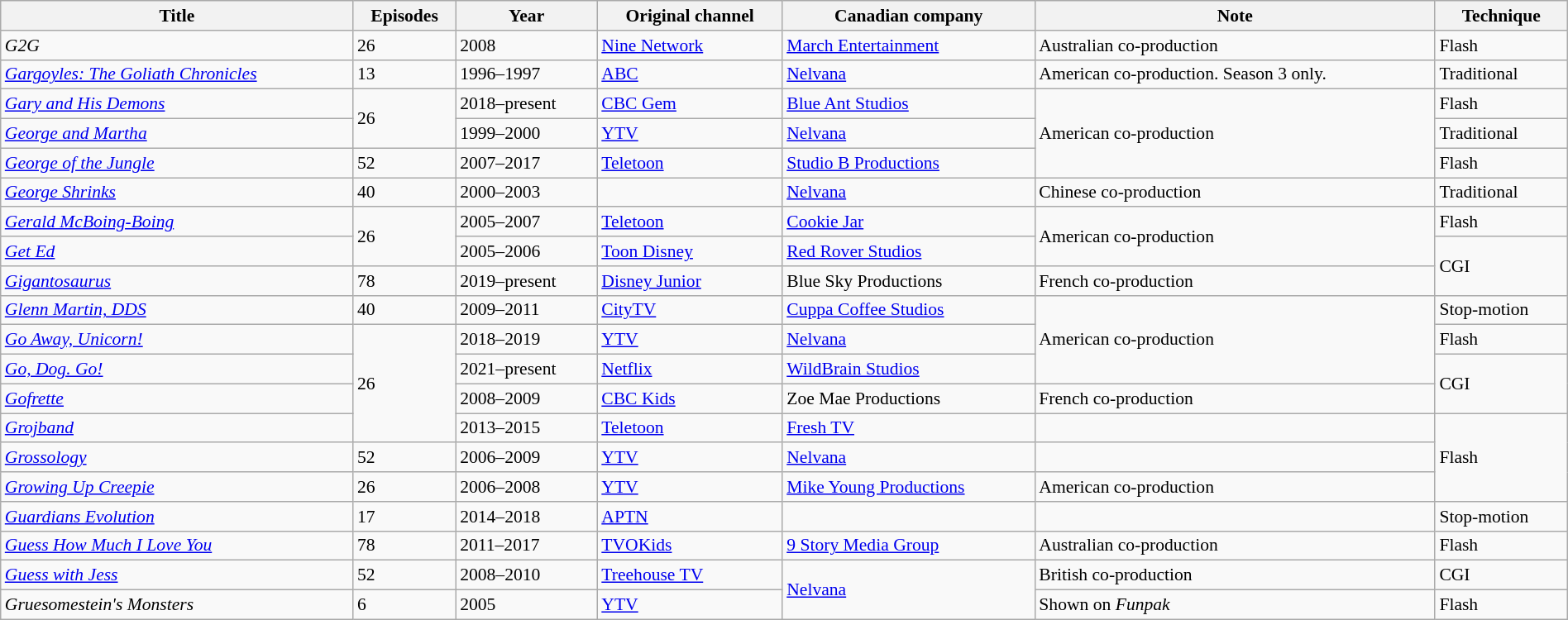<table class="wikitable sortable" style="text-align: left; font-size:90%; width:100%;">
<tr>
<th>Title</th>
<th>Episodes</th>
<th>Year</th>
<th>Original channel</th>
<th>Canadian company</th>
<th>Note</th>
<th>Technique</th>
</tr>
<tr>
<td><em>G2G</em></td>
<td>26</td>
<td>2008</td>
<td><a href='#'>Nine Network</a></td>
<td><a href='#'>March Entertainment</a></td>
<td>Australian co-production</td>
<td>Flash</td>
</tr>
<tr>
<td><em><a href='#'>Gargoyles: The Goliath Chronicles</a></em></td>
<td>13</td>
<td>1996–1997</td>
<td><a href='#'>ABC</a></td>
<td><a href='#'>Nelvana</a></td>
<td>American co-production. Season 3 only.</td>
<td>Traditional</td>
</tr>
<tr>
<td><em><a href='#'>Gary and His Demons</a></em></td>
<td rowspan="2">26</td>
<td>2018–present</td>
<td><a href='#'>CBC Gem</a></td>
<td><a href='#'>Blue Ant Studios</a></td>
<td rowspan="3">American co-production</td>
<td>Flash</td>
</tr>
<tr>
<td><em><a href='#'>George and Martha</a></em></td>
<td>1999–2000</td>
<td><a href='#'>YTV</a></td>
<td><a href='#'>Nelvana</a></td>
<td>Traditional</td>
</tr>
<tr>
<td><em><a href='#'>George of the Jungle</a></em></td>
<td>52</td>
<td>2007–2017</td>
<td><a href='#'>Teletoon</a></td>
<td><a href='#'>Studio B Productions</a></td>
<td>Flash</td>
</tr>
<tr>
<td><em><a href='#'>George Shrinks</a></em></td>
<td>40</td>
<td>2000–2003</td>
<td></td>
<td><a href='#'>Nelvana</a></td>
<td>Chinese co-production</td>
<td>Traditional</td>
</tr>
<tr>
<td><em><a href='#'>Gerald McBoing-Boing</a></em></td>
<td rowspan="2">26</td>
<td>2005–2007</td>
<td><a href='#'>Teletoon</a></td>
<td><a href='#'>Cookie Jar</a></td>
<td rowspan="2">American co-production</td>
<td>Flash</td>
</tr>
<tr>
<td><em><a href='#'>Get Ed</a></em></td>
<td>2005–2006</td>
<td><a href='#'>Toon Disney</a></td>
<td><a href='#'>Red Rover Studios</a></td>
<td rowspan="2">CGI</td>
</tr>
<tr>
<td><em><a href='#'>Gigantosaurus</a></em></td>
<td>78</td>
<td>2019–present</td>
<td><a href='#'>Disney Junior</a></td>
<td>Blue Sky Productions</td>
<td>French co-production</td>
</tr>
<tr>
<td><em><a href='#'>Glenn Martin, DDS</a></em></td>
<td>40</td>
<td>2009–2011</td>
<td><a href='#'>CityTV</a></td>
<td><a href='#'>Cuppa Coffee Studios</a></td>
<td rowspan="3">American co-production</td>
<td>Stop-motion</td>
</tr>
<tr>
<td><em><a href='#'>Go Away, Unicorn!</a></em></td>
<td rowspan="4">26</td>
<td>2018–2019</td>
<td><a href='#'>YTV</a></td>
<td><a href='#'>Nelvana</a></td>
<td>Flash</td>
</tr>
<tr>
<td><em><a href='#'>Go, Dog. Go!</a></em></td>
<td>2021–present</td>
<td><a href='#'>Netflix</a></td>
<td><a href='#'>WildBrain Studios</a></td>
<td rowspan="2">CGI</td>
</tr>
<tr>
<td><em><a href='#'>Gofrette</a></em></td>
<td>2008–2009</td>
<td><a href='#'>CBC Kids</a></td>
<td>Zoe Mae Productions</td>
<td>French co-production</td>
</tr>
<tr>
<td><em><a href='#'>Grojband</a></em></td>
<td>2013–2015</td>
<td><a href='#'>Teletoon</a></td>
<td><a href='#'>Fresh TV</a></td>
<td></td>
<td rowspan="3">Flash</td>
</tr>
<tr>
<td><em><a href='#'>Grossology</a></em></td>
<td>52</td>
<td>2006–2009</td>
<td><a href='#'>YTV</a></td>
<td><a href='#'>Nelvana</a></td>
<td></td>
</tr>
<tr>
<td><em><a href='#'>Growing Up Creepie</a></em></td>
<td>26</td>
<td>2006–2008</td>
<td><a href='#'>YTV</a></td>
<td><a href='#'>Mike Young Productions</a></td>
<td>American co-production</td>
</tr>
<tr>
<td><em><a href='#'>Guardians Evolution</a></em></td>
<td>17</td>
<td>2014–2018</td>
<td><a href='#'>APTN</a></td>
<td></td>
<td></td>
<td>Stop-motion</td>
</tr>
<tr>
<td><em><a href='#'>Guess How Much I Love You</a></em></td>
<td>78</td>
<td>2011–2017</td>
<td><a href='#'>TVOKids</a></td>
<td><a href='#'>9 Story Media Group</a></td>
<td>Australian co-production</td>
<td>Flash</td>
</tr>
<tr>
<td><em><a href='#'>Guess with Jess</a></em></td>
<td>52</td>
<td>2008–2010</td>
<td><a href='#'>Treehouse TV</a></td>
<td rowspan="2"><a href='#'>Nelvana</a></td>
<td>British co-production</td>
<td>CGI</td>
</tr>
<tr>
<td><em>Gruesomestein's Monsters</em></td>
<td>6</td>
<td>2005</td>
<td><a href='#'>YTV</a></td>
<td>Shown on <em>Funpak</em></td>
<td>Flash</td>
</tr>
</table>
